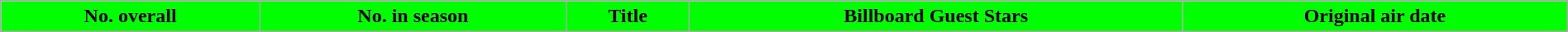<table class="wikitable plainrowheaders" style="width:100%;">
<tr>
<th style="background:#00FF00; color:#000000;">No. overall</th>
<th style="background:#00FF00; color:#000000;">No. in season</th>
<th style="background:#00FF00; color:#000000;">Title</th>
<th style="background:#00FF00; color:#000000;">Billboard Guest Stars</th>
<th style="background:#00FF00; color:#000000;">Original air date<br>























</th>
</tr>
</table>
